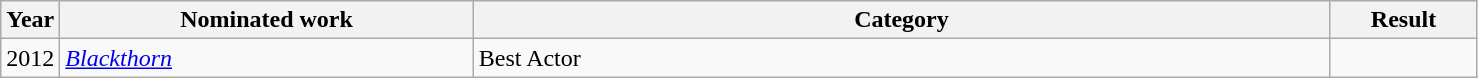<table class=wikitable>
<tr>
<th width=4%>Year</th>
<th width=28%>Nominated work</th>
<th width=58%>Category</th>
<th width=10%>Result</th>
</tr>
<tr>
<td>2012</td>
<td><em><a href='#'>Blackthorn</a></em></td>
<td>Best Actor</td>
<td></td>
</tr>
</table>
